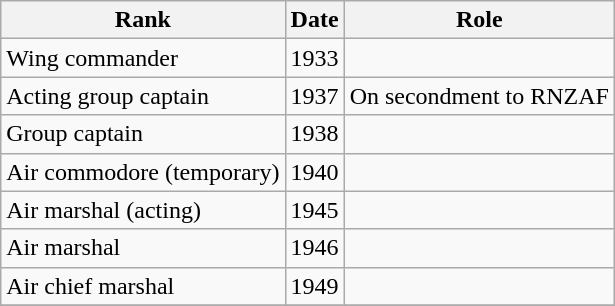<table class="wikitable">
<tr>
<th>Rank</th>
<th>Date</th>
<th>Role</th>
</tr>
<tr>
<td>Wing commander</td>
<td>1933</td>
<td></td>
</tr>
<tr>
<td>Acting group captain</td>
<td>1937</td>
<td>On secondment to RNZAF</td>
</tr>
<tr>
<td>Group captain</td>
<td>1938</td>
<td></td>
</tr>
<tr>
<td>Air commodore (temporary)</td>
<td>1940</td>
<td></td>
</tr>
<tr>
<td>Air marshal (acting)</td>
<td>1945</td>
<td></td>
</tr>
<tr>
<td>Air marshal</td>
<td>1946</td>
<td></td>
</tr>
<tr>
<td>Air chief marshal</td>
<td>1949</td>
<td></td>
</tr>
<tr>
</tr>
</table>
